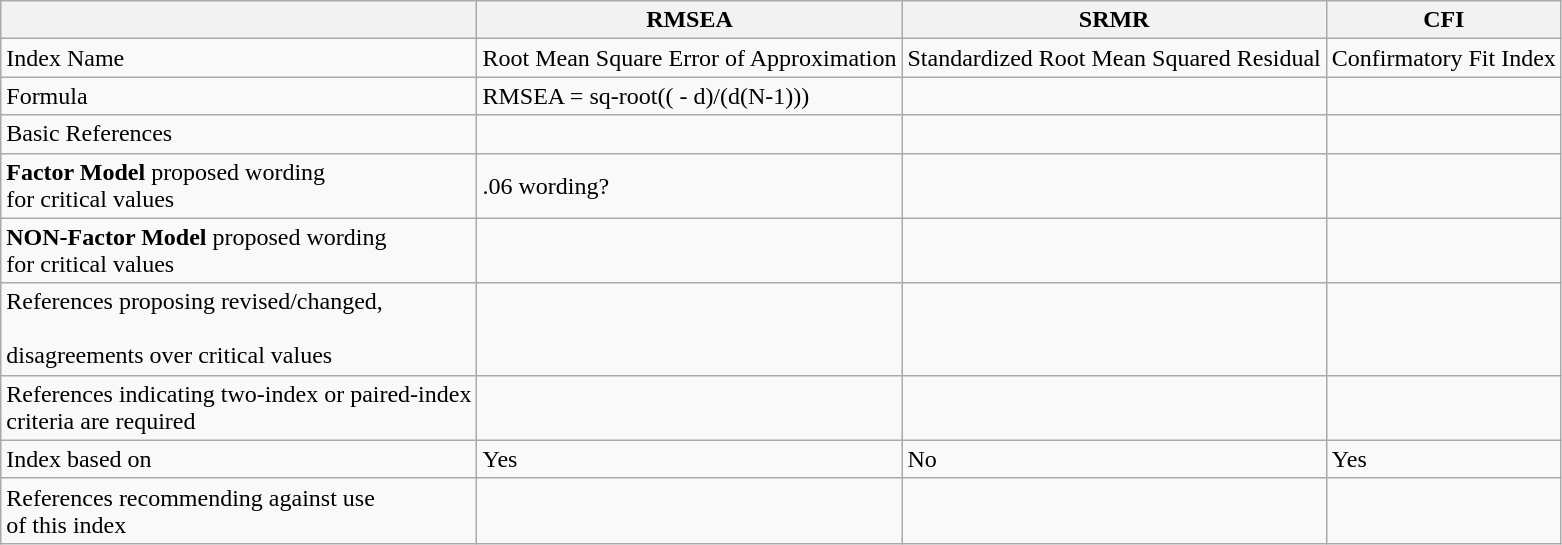<table class="wikitable">
<tr>
<th></th>
<th>RMSEA</th>
<th>SRMR</th>
<th>CFI</th>
</tr>
<tr>
<td>Index Name</td>
<td>Root Mean Square Error of Approximation</td>
<td>Standardized Root Mean Squared Residual</td>
<td>Confirmatory Fit Index</td>
</tr>
<tr>
<td>Formula</td>
<td>RMSEA = sq-root(( - d)/(d(N-1)))</td>
<td></td>
<td></td>
</tr>
<tr>
<td>Basic References</td>
<td></td>
<td></td>
<td></td>
</tr>
<tr>
<td><strong>Factor Model</strong> proposed wording<br>for critical values</td>
<td>.06 wording?</td>
<td></td>
<td></td>
</tr>
<tr>
<td><strong>NON-Factor Model</strong> proposed wording<br>for critical values</td>
<td></td>
<td></td>
<td></td>
</tr>
<tr>
<td>References proposing revised/changed,<br><br>disagreements over critical values</td>
<td></td>
<td></td>
<td></td>
</tr>
<tr>
<td>References indicating two-index or paired-index<br>criteria are required</td>
<td></td>
<td></td>
<td></td>
</tr>
<tr>
<td>Index based on </td>
<td>Yes</td>
<td>No</td>
<td>Yes</td>
</tr>
<tr>
<td>References recommending against use<br>of this index</td>
<td></td>
<td></td>
<td></td>
</tr>
</table>
